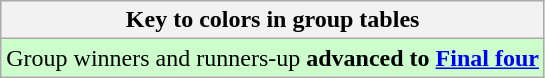<table class="wikitable">
<tr>
<th>Key to colors in group tables</th>
</tr>
<tr style="background:#cfc;">
<td>Group winners and runners-up <strong>advanced to <a href='#'>Final four</a></strong></td>
</tr>
</table>
